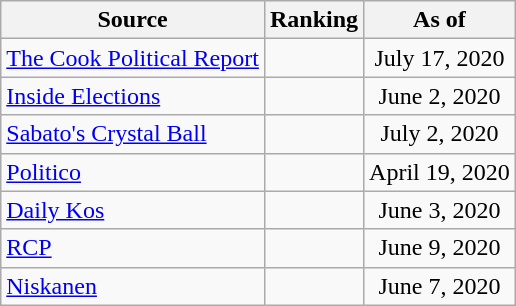<table class="wikitable" style="text-align:center">
<tr>
<th>Source</th>
<th>Ranking</th>
<th>As of</th>
</tr>
<tr>
<td align=left><a href='#'>The Cook Political Report</a></td>
<td></td>
<td>July 17, 2020</td>
</tr>
<tr>
<td align=left><a href='#'>Inside Elections</a></td>
<td></td>
<td>June 2, 2020</td>
</tr>
<tr>
<td align=left><a href='#'>Sabato's Crystal Ball</a></td>
<td></td>
<td>July 2, 2020</td>
</tr>
<tr>
<td align="left"><a href='#'>Politico</a></td>
<td></td>
<td>April 19, 2020</td>
</tr>
<tr>
<td align="left"><a href='#'>Daily Kos</a></td>
<td></td>
<td>June 3, 2020</td>
</tr>
<tr>
<td align="left"><a href='#'>RCP</a></td>
<td></td>
<td>June 9, 2020</td>
</tr>
<tr>
<td align="left"><a href='#'>Niskanen</a></td>
<td></td>
<td>June 7, 2020</td>
</tr>
</table>
